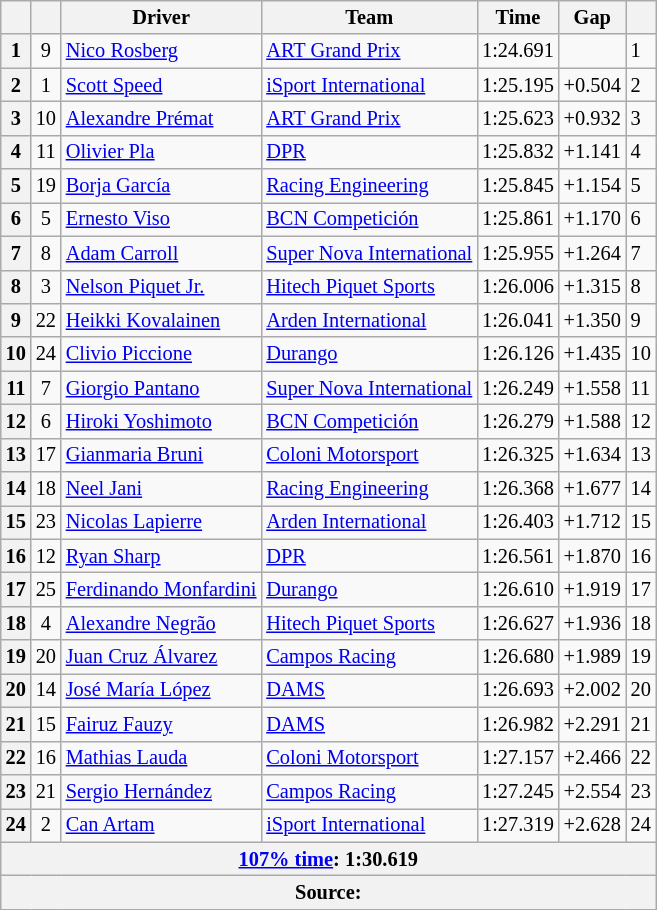<table class="wikitable" style="font-size:85%">
<tr>
<th></th>
<th></th>
<th>Driver</th>
<th>Team</th>
<th>Time</th>
<th>Gap</th>
<th></th>
</tr>
<tr>
<th>1</th>
<td align="center">9</td>
<td> <a href='#'>Nico Rosberg</a></td>
<td><a href='#'>ART Grand Prix</a></td>
<td>1:24.691</td>
<td></td>
<td>1</td>
</tr>
<tr>
<th>2</th>
<td align="center">1</td>
<td> <a href='#'>Scott Speed</a></td>
<td><a href='#'>iSport International</a></td>
<td>1:25.195</td>
<td>+0.504</td>
<td>2</td>
</tr>
<tr>
<th>3</th>
<td align="center">10</td>
<td> <a href='#'>Alexandre Prémat</a></td>
<td><a href='#'>ART Grand Prix</a></td>
<td>1:25.623</td>
<td>+0.932</td>
<td>3</td>
</tr>
<tr>
<th>4</th>
<td align="center">11</td>
<td> <a href='#'>Olivier Pla</a></td>
<td><a href='#'>DPR</a></td>
<td>1:25.832</td>
<td>+1.141</td>
<td>4</td>
</tr>
<tr>
<th>5</th>
<td align="center">19</td>
<td> <a href='#'>Borja García</a></td>
<td><a href='#'>Racing Engineering</a></td>
<td>1:25.845</td>
<td>+1.154</td>
<td>5</td>
</tr>
<tr>
<th>6</th>
<td align="center">5</td>
<td> <a href='#'>Ernesto Viso</a></td>
<td><a href='#'>BCN Competición</a></td>
<td>1:25.861</td>
<td>+1.170</td>
<td>6</td>
</tr>
<tr>
<th>7</th>
<td align="center">8</td>
<td> <a href='#'>Adam Carroll</a></td>
<td><a href='#'>Super Nova International</a></td>
<td>1:25.955</td>
<td>+1.264</td>
<td>7</td>
</tr>
<tr>
<th>8</th>
<td align="center">3</td>
<td> <a href='#'>Nelson Piquet Jr.</a></td>
<td><a href='#'>Hitech Piquet Sports</a></td>
<td>1:26.006</td>
<td>+1.315</td>
<td>8</td>
</tr>
<tr>
<th>9</th>
<td align="center">22</td>
<td> <a href='#'>Heikki Kovalainen</a></td>
<td><a href='#'>Arden International</a></td>
<td>1:26.041</td>
<td>+1.350</td>
<td>9</td>
</tr>
<tr>
<th>10</th>
<td align="center">24</td>
<td> <a href='#'>Clivio Piccione</a></td>
<td><a href='#'>Durango</a></td>
<td>1:26.126</td>
<td>+1.435</td>
<td>10</td>
</tr>
<tr>
<th>11</th>
<td align="center">7</td>
<td> <a href='#'>Giorgio Pantano</a></td>
<td><a href='#'>Super Nova International</a></td>
<td>1:26.249</td>
<td>+1.558</td>
<td>11</td>
</tr>
<tr>
<th>12</th>
<td align="center">6</td>
<td> <a href='#'>Hiroki Yoshimoto</a></td>
<td><a href='#'>BCN Competición</a></td>
<td>1:26.279</td>
<td>+1.588</td>
<td>12</td>
</tr>
<tr>
<th>13</th>
<td align="center">17</td>
<td> <a href='#'>Gianmaria Bruni</a></td>
<td><a href='#'>Coloni Motorsport</a></td>
<td>1:26.325</td>
<td>+1.634</td>
<td>13</td>
</tr>
<tr>
<th>14</th>
<td align="center">18</td>
<td> <a href='#'>Neel Jani</a></td>
<td><a href='#'>Racing Engineering</a></td>
<td>1:26.368</td>
<td>+1.677</td>
<td>14</td>
</tr>
<tr>
<th>15</th>
<td align="center">23</td>
<td> <a href='#'>Nicolas Lapierre</a></td>
<td><a href='#'>Arden International</a></td>
<td>1:26.403</td>
<td>+1.712</td>
<td>15</td>
</tr>
<tr>
<th>16</th>
<td align="center">12</td>
<td> <a href='#'>Ryan Sharp</a></td>
<td><a href='#'>DPR</a></td>
<td>1:26.561</td>
<td>+1.870</td>
<td>16</td>
</tr>
<tr>
<th>17</th>
<td align="center">25</td>
<td> <a href='#'>Ferdinando Monfardini</a></td>
<td><a href='#'>Durango</a></td>
<td>1:26.610</td>
<td>+1.919</td>
<td>17</td>
</tr>
<tr>
<th>18</th>
<td align="center">4</td>
<td> <a href='#'>Alexandre Negrão</a></td>
<td><a href='#'>Hitech Piquet Sports</a></td>
<td>1:26.627</td>
<td>+1.936</td>
<td>18</td>
</tr>
<tr>
<th>19</th>
<td align="center">20</td>
<td> <a href='#'>Juan Cruz Álvarez</a></td>
<td><a href='#'>Campos Racing</a></td>
<td>1:26.680</td>
<td>+1.989</td>
<td>19</td>
</tr>
<tr>
<th>20</th>
<td align="center">14</td>
<td> <a href='#'>José María López</a></td>
<td><a href='#'>DAMS</a></td>
<td>1:26.693</td>
<td>+2.002</td>
<td>20</td>
</tr>
<tr>
<th>21</th>
<td align="center">15</td>
<td> <a href='#'>Fairuz Fauzy</a></td>
<td><a href='#'>DAMS</a></td>
<td>1:26.982</td>
<td>+2.291</td>
<td>21</td>
</tr>
<tr>
<th>22</th>
<td align="center">16</td>
<td> <a href='#'>Mathias Lauda</a></td>
<td><a href='#'>Coloni Motorsport</a></td>
<td>1:27.157</td>
<td>+2.466</td>
<td>22</td>
</tr>
<tr>
<th>23</th>
<td align="center">21</td>
<td> <a href='#'>Sergio Hernández</a></td>
<td><a href='#'>Campos Racing</a></td>
<td>1:27.245</td>
<td>+2.554</td>
<td>23</td>
</tr>
<tr>
<th>24</th>
<td align="center">2</td>
<td> <a href='#'>Can Artam</a></td>
<td><a href='#'>iSport International</a></td>
<td>1:27.319</td>
<td>+2.628</td>
<td>24</td>
</tr>
<tr>
<th colspan="7"><a href='#'>107% time</a>: 1:30.619</th>
</tr>
<tr>
<th colspan="7">Source:</th>
</tr>
</table>
